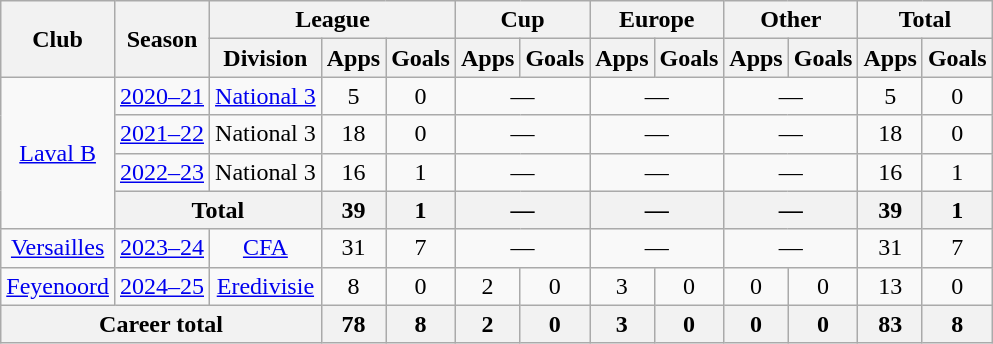<table class="wikitable" style="text-align: center">
<tr>
<th rowspan="2">Club</th>
<th rowspan="2">Season</th>
<th colspan="3">League</th>
<th colspan="2">Cup</th>
<th colspan="2">Europe</th>
<th colspan="2">Other</th>
<th colspan="2">Total</th>
</tr>
<tr>
<th>Division</th>
<th>Apps</th>
<th>Goals</th>
<th>Apps</th>
<th>Goals</th>
<th>Apps</th>
<th>Goals</th>
<th>Apps</th>
<th>Goals</th>
<th>Apps</th>
<th>Goals</th>
</tr>
<tr>
<td rowspan="4"><a href='#'>Laval B</a></td>
<td><a href='#'>2020–21</a></td>
<td><a href='#'>National 3</a></td>
<td>5</td>
<td>0</td>
<td colspan="2">—</td>
<td colspan="2">—</td>
<td colspan="2">—</td>
<td>5</td>
<td>0</td>
</tr>
<tr>
<td><a href='#'>2021–22</a></td>
<td>National 3</td>
<td>18</td>
<td>0</td>
<td colspan="2">—</td>
<td colspan="2">—</td>
<td colspan="2">—</td>
<td>18</td>
<td>0</td>
</tr>
<tr>
<td><a href='#'>2022–23</a></td>
<td>National 3</td>
<td>16</td>
<td>1</td>
<td colspan="2">—</td>
<td colspan="2">—</td>
<td colspan="2">—</td>
<td>16</td>
<td>1</td>
</tr>
<tr>
<th colspan="2">Total</th>
<th>39</th>
<th>1</th>
<th colspan="2">—</th>
<th colspan="2">—</th>
<th colspan="2">—</th>
<th>39</th>
<th>1</th>
</tr>
<tr>
<td><a href='#'>Versailles</a></td>
<td><a href='#'>2023–24</a></td>
<td><a href='#'>CFA</a></td>
<td>31</td>
<td>7</td>
<td colspan="2">—</td>
<td colspan="2">—</td>
<td colspan="2">—</td>
<td>31</td>
<td>7</td>
</tr>
<tr>
<td><a href='#'>Feyenoord</a></td>
<td><a href='#'>2024–25</a></td>
<td><a href='#'>Eredivisie</a></td>
<td>8</td>
<td>0</td>
<td>2</td>
<td>0</td>
<td>3</td>
<td>0</td>
<td>0</td>
<td>0</td>
<td>13</td>
<td>0</td>
</tr>
<tr>
<th colspan="3">Career total</th>
<th>78</th>
<th>8</th>
<th>2</th>
<th>0</th>
<th>3</th>
<th>0</th>
<th>0</th>
<th>0</th>
<th>83</th>
<th>8</th>
</tr>
</table>
